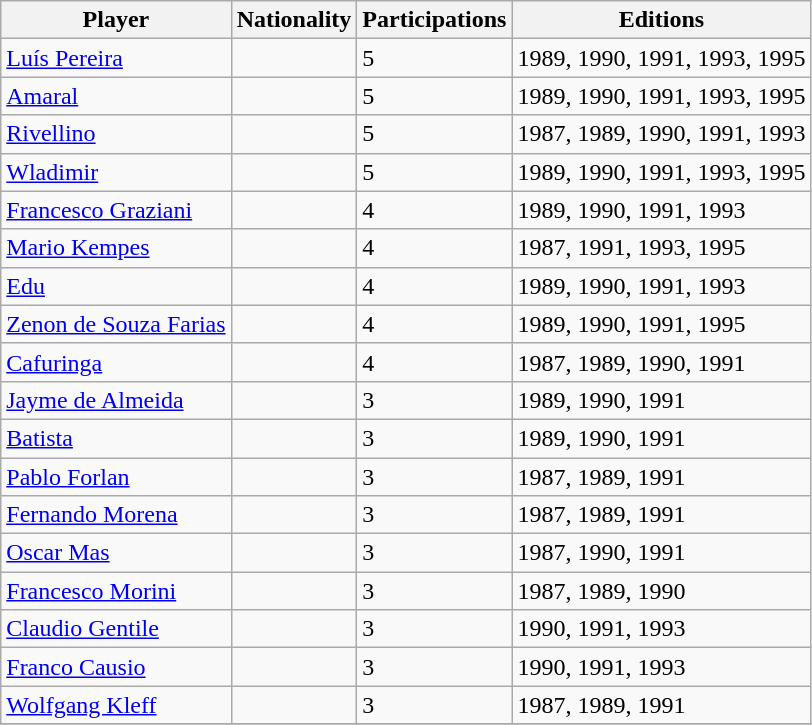<table class="wikitable">
<tr>
<th>Player</th>
<th>Nationality</th>
<th>Participations</th>
<th>Editions</th>
</tr>
<tr>
<td><a href='#'>Luís Pereira</a></td>
<td></td>
<td>5</td>
<td>1989, 1990, 1991, 1993, 1995</td>
</tr>
<tr>
<td><a href='#'>Amaral</a></td>
<td></td>
<td>5</td>
<td>1989, 1990, 1991, 1993, 1995</td>
</tr>
<tr>
<td><a href='#'>Rivellino</a></td>
<td></td>
<td>5</td>
<td>1987, 1989, 1990, 1991, 1993</td>
</tr>
<tr>
<td><a href='#'>Wladimir</a></td>
<td></td>
<td>5</td>
<td>1989, 1990, 1991, 1993, 1995</td>
</tr>
<tr>
<td><a href='#'>Francesco Graziani</a></td>
<td></td>
<td>4</td>
<td>1989, 1990, 1991, 1993</td>
</tr>
<tr>
<td><a href='#'>Mario Kempes</a></td>
<td></td>
<td>4</td>
<td>1987, 1991, 1993, 1995</td>
</tr>
<tr>
<td><a href='#'>Edu</a></td>
<td></td>
<td>4</td>
<td>1989, 1990, 1991, 1993</td>
</tr>
<tr>
<td><a href='#'>Zenon de Souza Farias</a></td>
<td></td>
<td>4</td>
<td>1989, 1990, 1991, 1995</td>
</tr>
<tr>
<td><a href='#'>Cafuringa</a></td>
<td></td>
<td>4</td>
<td>1987, 1989, 1990, 1991</td>
</tr>
<tr>
<td><a href='#'>Jayme de Almeida</a></td>
<td></td>
<td>3</td>
<td>1989, 1990, 1991</td>
</tr>
<tr>
<td><a href='#'>Batista</a></td>
<td></td>
<td>3</td>
<td>1989, 1990, 1991</td>
</tr>
<tr>
<td><a href='#'>Pablo Forlan</a></td>
<td></td>
<td>3</td>
<td>1987, 1989, 1991</td>
</tr>
<tr>
<td><a href='#'>Fernando Morena</a></td>
<td></td>
<td>3</td>
<td>1987, 1989, 1991</td>
</tr>
<tr>
<td><a href='#'>Oscar Mas</a></td>
<td></td>
<td>3</td>
<td>1987, 1990, 1991</td>
</tr>
<tr>
<td><a href='#'>Francesco Morini</a></td>
<td></td>
<td>3</td>
<td>1987, 1989, 1990</td>
</tr>
<tr>
<td><a href='#'>Claudio Gentile</a></td>
<td></td>
<td>3</td>
<td>1990, 1991, 1993</td>
</tr>
<tr>
<td><a href='#'>Franco Causio</a></td>
<td></td>
<td>3</td>
<td>1990, 1991, 1993</td>
</tr>
<tr>
<td><a href='#'>Wolfgang Kleff</a></td>
<td></td>
<td>3</td>
<td>1987, 1989, 1991</td>
</tr>
<tr>
</tr>
</table>
